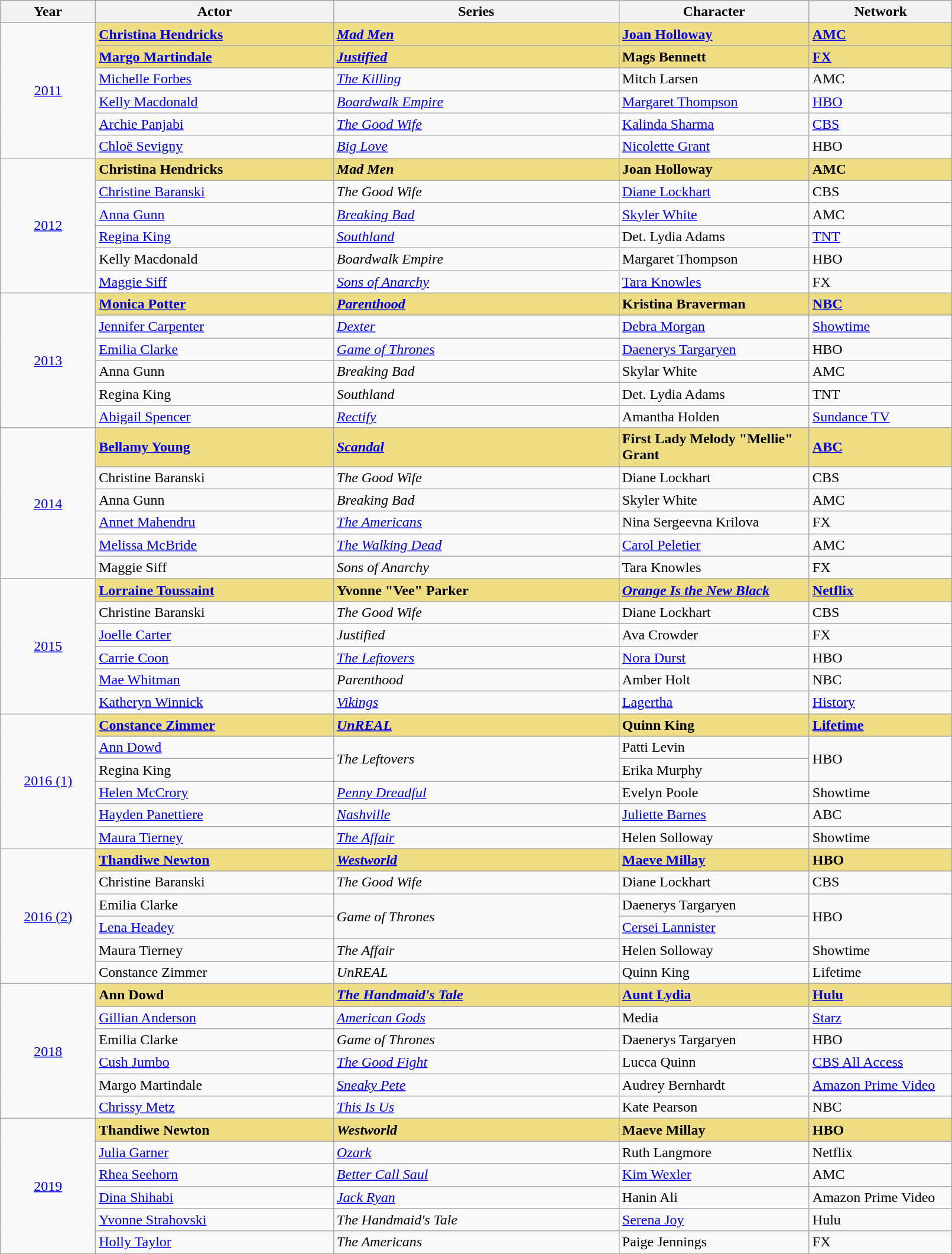<table class="wikitable" style="width:85%">
<tr style="background:#bebebe;">
<th style="width:10%;">Year</th>
<th style="wodth:25%;">Actor</th>
<th style="width:30%;">Series</th>
<th style="width:20%;">Character</th>
<th style="width:15%;">Network</th>
</tr>
<tr>
<td rowspan="6" style="text-align:center;"><a href='#'>2011</a><br></td>
<td style="background:#EEDD82;"><strong><a href='#'>Christina Hendricks</a></strong></td>
<td style="background:#EEDD82;"><strong><em><a href='#'>Mad Men</a></em></strong></td>
<td style="background:#EEDD82;"><strong><a href='#'>Joan Holloway</a></strong></td>
<td style="background:#EEDD82;"><strong><a href='#'>AMC</a></strong></td>
</tr>
<tr>
<td style="background:#EEDD82;"><strong><a href='#'>Margo Martindale</a></strong></td>
<td style="background:#EEDD82;"><strong><em><a href='#'>Justified</a></em></strong></td>
<td style="background:#EEDD82;"><strong>Mags Bennett</strong></td>
<td style="background:#EEDD82;"><strong><a href='#'>FX</a></strong></td>
</tr>
<tr>
<td><a href='#'>Michelle Forbes</a></td>
<td><em><a href='#'>The Killing</a></em></td>
<td>Mitch Larsen</td>
<td>AMC</td>
</tr>
<tr>
<td><a href='#'>Kelly Macdonald</a></td>
<td><em><a href='#'>Boardwalk Empire</a></em></td>
<td><a href='#'>Margaret Thompson</a></td>
<td><a href='#'>HBO</a></td>
</tr>
<tr>
<td><a href='#'>Archie Panjabi</a></td>
<td><em><a href='#'>The Good Wife</a></em></td>
<td><a href='#'>Kalinda Sharma</a></td>
<td><a href='#'>CBS</a></td>
</tr>
<tr>
<td><a href='#'>Chloë Sevigny</a></td>
<td><em><a href='#'>Big Love</a></em></td>
<td><a href='#'>Nicolette Grant</a></td>
<td>HBO</td>
</tr>
<tr>
<td rowspan="6" style="text-align:center;"><a href='#'>2012</a><br></td>
<td style="background:#EEDD82;"><strong>Christina Hendricks</strong></td>
<td style="background:#EEDD82;"><strong><em>Mad Men</em></strong></td>
<td style="background:#EEDD82;"><strong>Joan Holloway</strong></td>
<td style="background:#EEDD82;"><strong>AMC</strong></td>
</tr>
<tr>
<td><a href='#'>Christine Baranski</a></td>
<td><em>The Good Wife</em></td>
<td><a href='#'>Diane Lockhart</a></td>
<td>CBS</td>
</tr>
<tr>
<td><a href='#'>Anna Gunn</a></td>
<td><em><a href='#'>Breaking Bad</a></em></td>
<td><a href='#'>Skyler White</a></td>
<td>AMC</td>
</tr>
<tr>
<td><a href='#'>Regina King</a></td>
<td><em><a href='#'>Southland</a></em></td>
<td>Det. Lydia Adams</td>
<td><a href='#'>TNT</a></td>
</tr>
<tr>
<td>Kelly Macdonald</td>
<td><em>Boardwalk Empire</em></td>
<td>Margaret Thompson</td>
<td>HBO</td>
</tr>
<tr>
<td><a href='#'>Maggie Siff</a></td>
<td><em><a href='#'>Sons of Anarchy</a></em></td>
<td><a href='#'>Tara Knowles</a></td>
<td>FX</td>
</tr>
<tr>
<td rowspan="6" style="text-align:center;"><a href='#'>2013</a><br></td>
<td style="background:#EEDD82;"><strong><a href='#'>Monica Potter</a></strong></td>
<td style="background:#EEDD82;"><strong><em><a href='#'>Parenthood</a></em></strong></td>
<td style="background:#EEDD82;"><strong>Kristina Braverman</strong></td>
<td style="background:#EEDD82;"><strong><a href='#'>NBC</a></strong></td>
</tr>
<tr>
<td><a href='#'>Jennifer Carpenter</a></td>
<td><em><a href='#'>Dexter</a></em></td>
<td><a href='#'>Debra Morgan</a></td>
<td><a href='#'>Showtime</a></td>
</tr>
<tr>
<td><a href='#'>Emilia Clarke</a></td>
<td><em><a href='#'>Game of Thrones</a></em></td>
<td><a href='#'>Daenerys Targaryen</a></td>
<td>HBO</td>
</tr>
<tr>
<td>Anna Gunn</td>
<td><em>Breaking Bad</em></td>
<td>Skylar White</td>
<td>AMC</td>
</tr>
<tr>
<td>Regina King</td>
<td><em>Southland</em></td>
<td>Det. Lydia Adams</td>
<td>TNT</td>
</tr>
<tr>
<td><a href='#'>Abigail Spencer</a></td>
<td><em><a href='#'>Rectify</a></em></td>
<td>Amantha Holden</td>
<td><a href='#'>Sundance TV</a></td>
</tr>
<tr>
<td rowspan="6" style="text-align:center;"><a href='#'>2014</a><br></td>
<td style="background:#EEDD82;"><strong><a href='#'>Bellamy Young</a></strong></td>
<td style="background:#EEDD82;"><strong><em><a href='#'>Scandal</a></em></strong></td>
<td style="background:#EEDD82;"><strong>First Lady Melody "Mellie" Grant</strong></td>
<td style="background:#EEDD82;"><strong><a href='#'>ABC</a></strong></td>
</tr>
<tr>
<td>Christine Baranski</td>
<td><em>The Good Wife</em></td>
<td>Diane Lockhart</td>
<td>CBS</td>
</tr>
<tr>
<td>Anna Gunn</td>
<td><em>Breaking Bad</em></td>
<td>Skyler White</td>
<td>AMC</td>
</tr>
<tr>
<td><a href='#'>Annet Mahendru</a></td>
<td><em><a href='#'>The Americans</a></em></td>
<td>Nina Sergeevna Krilova</td>
<td>FX</td>
</tr>
<tr>
<td><a href='#'>Melissa McBride</a></td>
<td><em><a href='#'>The Walking Dead</a></em></td>
<td><a href='#'>Carol Peletier</a></td>
<td>AMC</td>
</tr>
<tr>
<td>Maggie Siff</td>
<td><em>Sons of Anarchy</em></td>
<td>Tara Knowles</td>
<td>FX</td>
</tr>
<tr>
<td rowspan="6" style="text-align:center;"><a href='#'>2015</a><br></td>
<td style="background:#EEDD82;"><strong><a href='#'>Lorraine Toussaint</a></strong></td>
<td style="background:#EEDD82;"><strong>Yvonne "Vee" Parker</strong></td>
<td style="background:#EEDD82;"><strong><em><a href='#'>Orange Is the New Black</a></em></strong></td>
<td style="background:#EEDD82;"><strong><a href='#'>Netflix</a></strong></td>
</tr>
<tr>
<td>Christine Baranski</td>
<td><em>The Good Wife</em></td>
<td>Diane Lockhart</td>
<td>CBS</td>
</tr>
<tr>
<td><a href='#'>Joelle Carter</a></td>
<td><em>Justified</em></td>
<td>Ava Crowder</td>
<td>FX</td>
</tr>
<tr>
<td><a href='#'>Carrie Coon</a></td>
<td><em><a href='#'>The Leftovers</a></em></td>
<td><a href='#'>Nora Durst</a></td>
<td>HBO</td>
</tr>
<tr>
<td><a href='#'>Mae Whitman</a></td>
<td><em>Parenthood</em></td>
<td>Amber Holt</td>
<td>NBC</td>
</tr>
<tr>
<td><a href='#'>Katheryn Winnick</a></td>
<td><em><a href='#'>Vikings</a></em></td>
<td><a href='#'>Lagertha</a></td>
<td><a href='#'>History</a></td>
</tr>
<tr>
<td rowspan="6" style="text-align:center;"><a href='#'>2016 (1)</a><br></td>
<td style="background:#EEDD82;"><strong><a href='#'>Constance Zimmer</a></strong></td>
<td style="background:#EEDD82;"><strong><em><a href='#'>UnREAL</a></em></strong></td>
<td style="background:#EEDD82;"><strong>Quinn King</strong></td>
<td style="background:#EEDD82;"><strong><a href='#'>Lifetime</a></strong></td>
</tr>
<tr>
<td><a href='#'>Ann Dowd</a></td>
<td rowspan="2"><em>The Leftovers</em></td>
<td>Patti Levin</td>
<td rowspan="2">HBO</td>
</tr>
<tr>
<td>Regina King</td>
<td>Erika Murphy</td>
</tr>
<tr>
<td><a href='#'>Helen McCrory</a></td>
<td><em><a href='#'>Penny Dreadful</a></em></td>
<td>Evelyn Poole</td>
<td>Showtime</td>
</tr>
<tr>
<td><a href='#'>Hayden Panettiere</a></td>
<td><em><a href='#'>Nashville</a></em></td>
<td><a href='#'>Juliette Barnes</a></td>
<td>ABC</td>
</tr>
<tr>
<td><a href='#'>Maura Tierney</a></td>
<td><em><a href='#'>The Affair</a></em></td>
<td>Helen Solloway</td>
<td>Showtime</td>
</tr>
<tr>
<td rowspan="6" style="text-align:center;"><a href='#'>2016 (2)</a><br></td>
<td style="background:#EEDD82;"><strong><a href='#'>Thandiwe Newton</a></strong></td>
<td style="background:#EEDD82;"><strong><em><a href='#'>Westworld</a></em></strong></td>
<td style="background:#EEDD82;"><strong><a href='#'>Maeve Millay</a></strong></td>
<td style="background:#EEDD82;"><strong>HBO</strong></td>
</tr>
<tr>
<td>Christine Baranski</td>
<td><em>The Good Wife</em></td>
<td>Diane Lockhart</td>
<td>CBS</td>
</tr>
<tr>
<td>Emilia Clarke</td>
<td rowspan="2"><em>Game of Thrones</em></td>
<td>Daenerys Targaryen</td>
<td rowspan="2">HBO</td>
</tr>
<tr>
<td><a href='#'>Lena Headey</a></td>
<td><a href='#'>Cersei Lannister</a></td>
</tr>
<tr>
<td>Maura Tierney</td>
<td><em>The Affair</em></td>
<td>Helen Solloway</td>
<td>Showtime</td>
</tr>
<tr>
<td>Constance Zimmer</td>
<td><em>UnREAL</em></td>
<td>Quinn King</td>
<td>Lifetime</td>
</tr>
<tr>
<td rowspan="6" style="text-align:center;"><a href='#'>2018</a><br></td>
<td style="background:#EEDD82;"><strong>Ann Dowd</strong></td>
<td style="background:#EEDD82;"><strong><em><a href='#'>The Handmaid's Tale</a></em></strong></td>
<td style="background:#EEDD82;"><strong><a href='#'>Aunt Lydia</a></strong></td>
<td style="background:#EEDD82;"><strong><a href='#'>Hulu</a></strong></td>
</tr>
<tr>
<td><a href='#'>Gillian Anderson</a></td>
<td><em><a href='#'>American Gods</a></em></td>
<td>Media</td>
<td><a href='#'>Starz</a></td>
</tr>
<tr>
<td>Emilia Clarke</td>
<td><em>Game of Thrones</em></td>
<td>Daenerys Targaryen</td>
<td>HBO</td>
</tr>
<tr>
<td><a href='#'>Cush Jumbo</a></td>
<td><em><a href='#'>The Good Fight</a></em></td>
<td>Lucca Quinn</td>
<td><a href='#'>CBS All Access</a></td>
</tr>
<tr>
<td>Margo Martindale</td>
<td><em><a href='#'>Sneaky Pete</a></em></td>
<td>Audrey Bernhardt</td>
<td><a href='#'>Amazon Prime Video</a></td>
</tr>
<tr>
<td><a href='#'>Chrissy Metz</a></td>
<td><em><a href='#'>This Is Us</a></em></td>
<td>Kate Pearson</td>
<td>NBC</td>
</tr>
<tr>
<td rowspan="6" style="text-align:center;"><a href='#'>2019</a><br></td>
<td style="background:#EEDD82;"><strong>Thandiwe Newton</strong></td>
<td style="background:#EEDD82;"><strong><em>Westworld</em></strong></td>
<td style="background:#EEDD82;"><strong>Maeve Millay</strong></td>
<td style="background:#EEDD82;"><strong>HBO</strong></td>
</tr>
<tr>
<td><a href='#'>Julia Garner</a></td>
<td><em><a href='#'>Ozark</a></em></td>
<td>Ruth Langmore</td>
<td>Netflix</td>
</tr>
<tr>
<td><a href='#'>Rhea Seehorn</a></td>
<td><em><a href='#'>Better Call Saul</a></em></td>
<td><a href='#'>Kim Wexler</a></td>
<td>AMC</td>
</tr>
<tr>
<td><a href='#'>Dina Shihabi</a></td>
<td><em><a href='#'>Jack Ryan</a></em></td>
<td>Hanin Ali</td>
<td>Amazon Prime Video</td>
</tr>
<tr>
<td><a href='#'>Yvonne Strahovski</a></td>
<td><em>The Handmaid's Tale</em></td>
<td><a href='#'>Serena Joy</a></td>
<td>Hulu</td>
</tr>
<tr>
<td><a href='#'>Holly Taylor</a></td>
<td><em>The Americans</em></td>
<td>Paige Jennings</td>
<td>FX</td>
</tr>
</table>
